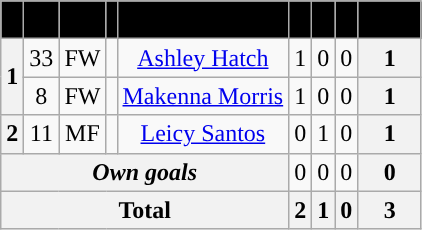<table class="wikitable sortable" style="text-align:center;">
<tr>
<th style="background:#000000; "></th>
<th style="background:#000000; "></th>
<th style="background:#000000; "></th>
<th style="background:#000000; "></th>
<th style="background:#000000; ">Name</th>
<th style="background:#000000; "></th>
<th style="background:#000000; "></th>
<th style="background:#000000; "></th>
<th style="background:#000000; ">Total</th>
</tr>
<tr>
<th rowspan="2">1</th>
<td>33</td>
<td>FW</td>
<td></td>
<td><a href='#'>Ashley Hatch</a></td>
<td>1</td>
<td>0</td>
<td>0</td>
<th>1</th>
</tr>
<tr>
<td>8</td>
<td>FW</td>
<td></td>
<td><a href='#'>Makenna Morris</a></td>
<td>1</td>
<td>0</td>
<td>0</td>
<th>1</th>
</tr>
<tr>
<th rowspan="1" scope="row">2</th>
<td>11</td>
<td>MF</td>
<td></td>
<td><a href='#'>Leicy Santos</a></td>
<td>0</td>
<td>1</td>
<td>0</td>
<th>1</th>
</tr>
<tr>
<th colspan="5" scope="row"><em>Own goals</em></th>
<td>0</td>
<td>0</td>
<td>0</td>
<th>0</th>
</tr>
<tr>
<th colspan="5" scope="row">Total</th>
<th>2</th>
<th>1</th>
<th>0</th>
<th>3</th>
</tr>
</table>
